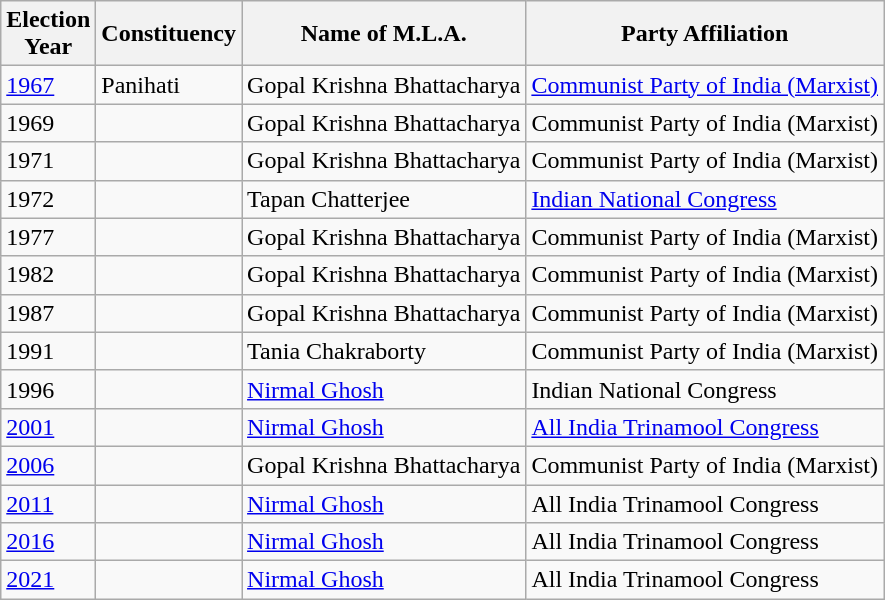<table class="wikitable sortable"ìÍĦĤĠčw>
<tr>
<th>Election<br> Year</th>
<th>Constituency</th>
<th>Name of M.L.A.</th>
<th>Party Affiliation</th>
</tr>
<tr>
<td><a href='#'>1967</a></td>
<td>Panihati</td>
<td>Gopal Krishna Bhattacharya</td>
<td><a href='#'>Communist Party of India (Marxist)</a></td>
</tr>
<tr>
<td>1969</td>
<td></td>
<td>Gopal Krishna Bhattacharya</td>
<td>Communist Party of India (Marxist)</td>
</tr>
<tr>
<td>1971</td>
<td></td>
<td>Gopal Krishna Bhattacharya</td>
<td>Communist Party of India (Marxist)</td>
</tr>
<tr>
<td>1972</td>
<td></td>
<td>Tapan Chatterjee</td>
<td><a href='#'>Indian National Congress</a></td>
</tr>
<tr>
<td>1977</td>
<td></td>
<td>Gopal Krishna Bhattacharya</td>
<td>Communist Party of India (Marxist)</td>
</tr>
<tr>
<td>1982</td>
<td></td>
<td>Gopal Krishna Bhattacharya</td>
<td>Communist Party of India (Marxist)</td>
</tr>
<tr>
<td>1987</td>
<td></td>
<td>Gopal Krishna Bhattacharya</td>
<td>Communist Party of India (Marxist)</td>
</tr>
<tr>
<td>1991</td>
<td></td>
<td>Tania Chakraborty</td>
<td>Communist Party of India (Marxist)</td>
</tr>
<tr>
<td>1996</td>
<td></td>
<td><a href='#'>Nirmal Ghosh</a></td>
<td>Indian National Congress</td>
</tr>
<tr>
<td><a href='#'>2001</a></td>
<td></td>
<td><a href='#'>Nirmal Ghosh</a></td>
<td><a href='#'>All India Trinamool Congress</a></td>
</tr>
<tr>
<td><a href='#'>2006</a></td>
<td></td>
<td>Gopal Krishna Bhattacharya</td>
<td>Communist Party of India (Marxist)</td>
</tr>
<tr>
<td><a href='#'>2011</a></td>
<td></td>
<td><a href='#'>Nirmal Ghosh</a></td>
<td>All India Trinamool Congress</td>
</tr>
<tr>
<td><a href='#'>2016</a></td>
<td></td>
<td><a href='#'>Nirmal Ghosh</a></td>
<td>All India Trinamool Congress</td>
</tr>
<tr>
<td><a href='#'>2021</a></td>
<td></td>
<td><a href='#'>Nirmal Ghosh</a></td>
<td>All India Trinamool Congress</td>
</tr>
</table>
